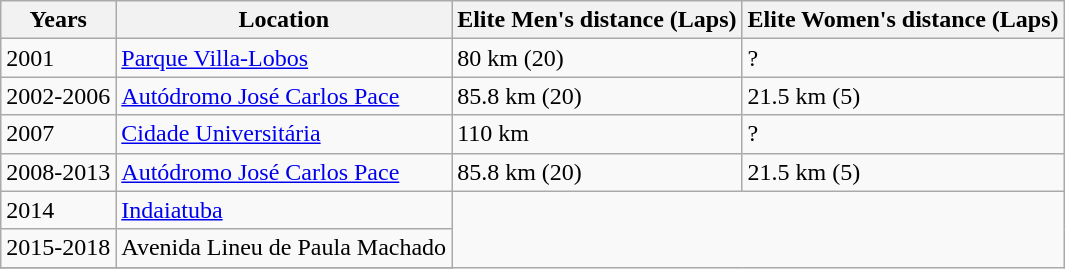<table class="wikitable sortable">
<tr>
<th>Years</th>
<th>Location</th>
<th>Elite Men's distance (Laps)</th>
<th>Elite Women's distance (Laps)</th>
</tr>
<tr>
<td>2001</td>
<td><a href='#'>Parque Villa-Lobos</a></td>
<td>80 km (20)</td>
<td>?</td>
</tr>
<tr>
<td>2002-2006</td>
<td><a href='#'>Autódromo José Carlos Pace</a></td>
<td>85.8 km (20)</td>
<td>21.5 km (5)</td>
</tr>
<tr>
<td>2007</td>
<td><a href='#'>Cidade Universitária</a></td>
<td>110 km</td>
<td>?</td>
</tr>
<tr>
<td>2008-2013</td>
<td><a href='#'>Autódromo José Carlos Pace</a></td>
<td>85.8 km (20)</td>
<td>21.5 km (5)</td>
</tr>
<tr>
<td>2014</td>
<td><a href='#'>Indaiatuba</a></td>
</tr>
<tr>
<td>2015-2018</td>
<td>Avenida Lineu de Paula Machado</td>
</tr>
<tr>
</tr>
</table>
